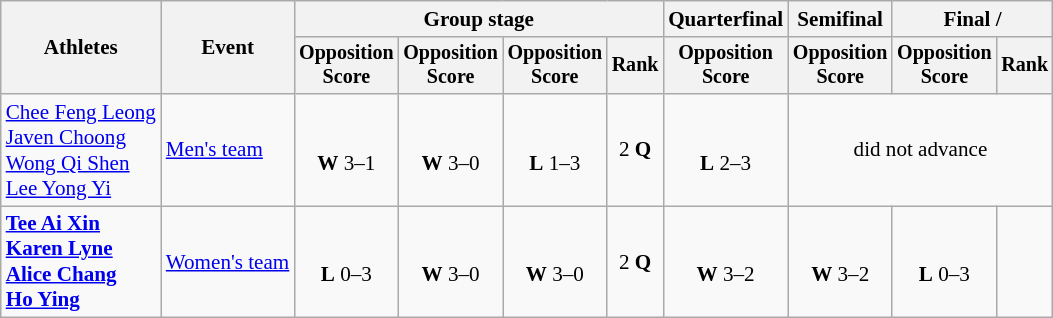<table class=wikitable style=font-size:88%;text-align:center>
<tr>
<th rowspan=2>Athletes</th>
<th rowspan=2>Event</th>
<th colspan=4>Group stage</th>
<th>Quarterfinal</th>
<th>Semifinal</th>
<th colspan=2>Final / </th>
</tr>
<tr style=font-size:95%>
<th>Opposition<br>Score</th>
<th>Opposition<br>Score</th>
<th>Opposition<br>Score</th>
<th>Rank</th>
<th>Opposition<br>Score</th>
<th>Opposition<br>Score</th>
<th>Opposition<br>Score</th>
<th>Rank</th>
</tr>
<tr>
<td style="text-align:left"><a href='#'>Chee Feng Leong</a> <br> <a href='#'>Javen Choong</a> <br> <a href='#'>Wong Qi Shen</a> <br><a href='#'>Lee Yong Yi</a></td>
<td style="text-align:left"><a href='#'>Men's team</a></td>
<td><br><strong>W</strong> 3–1</td>
<td><br><strong>W</strong> 3–0</td>
<td><br><strong>L</strong> 1–3</td>
<td>2 <strong>Q</strong></td>
<td><br><strong>L</strong> 2–3</td>
<td colspan=3>did not advance</td>
</tr>
<tr>
<td style="text-align:left"><strong><a href='#'>Tee Ai Xin</a> <br> <a href='#'>Karen Lyne</a> <br><a href='#'>Alice Chang</a> <br><a href='#'>Ho Ying</a></strong></td>
<td style="text-align:left"><a href='#'>Women's team</a></td>
<td><br><strong>L</strong> 0–3</td>
<td><br><strong>W</strong> 3–0</td>
<td><br><strong>W</strong> 3–0</td>
<td>2 <strong>Q</strong></td>
<td><br><strong>W</strong> 3–2</td>
<td><br><strong>W</strong> 3–2</td>
<td><br><strong>L</strong> 0–3</td>
<td></td>
</tr>
</table>
